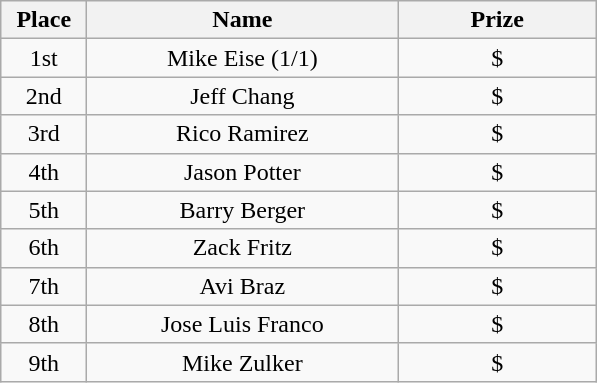<table class="wikitable">
<tr>
<th width="50">Place</th>
<th width="200">Name</th>
<th width="125">Prize</th>
</tr>
<tr>
<td align = "center">1st</td>
<td align = "center">Mike Eise (1/1)</td>
<td align = "center">$</td>
</tr>
<tr>
<td align = "center">2nd</td>
<td align = "center">Jeff Chang</td>
<td align = "center">$</td>
</tr>
<tr>
<td align = "center">3rd</td>
<td align = "center">Rico Ramirez</td>
<td align = "center">$</td>
</tr>
<tr>
<td align = "center">4th</td>
<td align = "center">Jason Potter</td>
<td align = "center">$</td>
</tr>
<tr>
<td align = "center">5th</td>
<td align = "center">Barry Berger</td>
<td align = "center">$</td>
</tr>
<tr>
<td align = "center">6th</td>
<td align = "center">Zack Fritz</td>
<td align = "center">$</td>
</tr>
<tr>
<td align = "center">7th</td>
<td align = "center">Avi Braz</td>
<td align = "center">$</td>
</tr>
<tr>
<td align = "center">8th</td>
<td align = "center">Jose Luis Franco</td>
<td align = "center">$</td>
</tr>
<tr>
<td align = "center">9th</td>
<td align = "center">Mike Zulker</td>
<td align = "center">$</td>
</tr>
</table>
